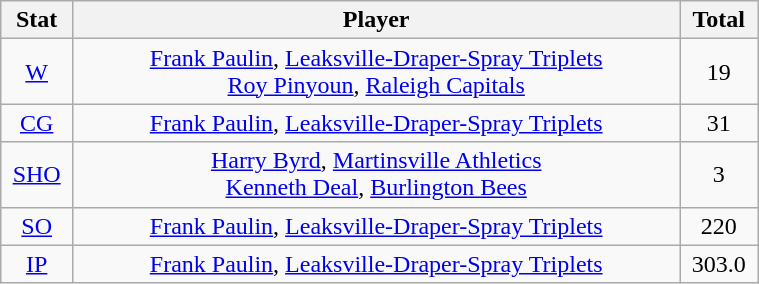<table class="wikitable" width="40%" style="text-align:center;">
<tr>
<th width="5%">Stat</th>
<th width="60%">Player</th>
<th width="5%">Total</th>
</tr>
<tr>
<td><a href='#'>W</a></td>
<td><a href='#'>Frank Paulin</a>, <a href='#'>Leaksville-Draper-Spray Triplets</a> <br> <a href='#'>Roy Pinyoun</a>, <a href='#'>Raleigh Capitals</a></td>
<td>19</td>
</tr>
<tr>
<td><a href='#'>CG</a></td>
<td><a href='#'>Frank Paulin</a>, <a href='#'>Leaksville-Draper-Spray Triplets</a></td>
<td>31</td>
</tr>
<tr>
<td><a href='#'>SHO</a></td>
<td><a href='#'>Harry Byrd</a>, <a href='#'>Martinsville Athletics</a> <br> <a href='#'>Kenneth Deal</a>, <a href='#'>Burlington Bees</a></td>
<td>3</td>
</tr>
<tr>
<td><a href='#'>SO</a></td>
<td><a href='#'>Frank Paulin</a>, <a href='#'>Leaksville-Draper-Spray Triplets</a></td>
<td>220</td>
</tr>
<tr>
<td><a href='#'>IP</a></td>
<td><a href='#'>Frank Paulin</a>, <a href='#'>Leaksville-Draper-Spray Triplets</a></td>
<td>303.0</td>
</tr>
</table>
